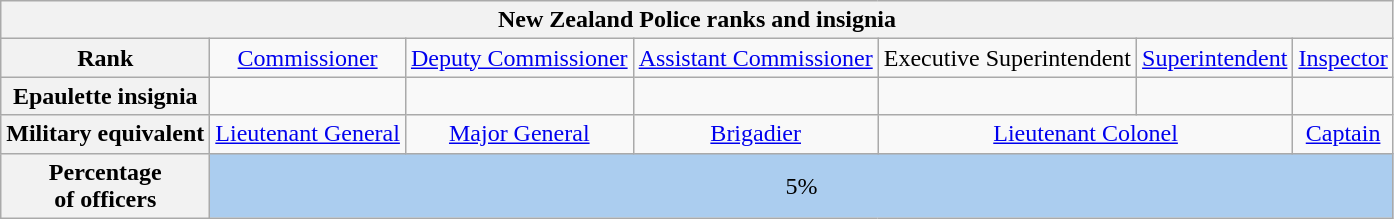<table class="wikitable" style="text-align: center;">
<tr>
<th colspan="7">New Zealand Police ranks and insignia</th>
</tr>
<tr>
<th>Rank</th>
<td><a href='#'>Commissioner</a></td>
<td><a href='#'>Deputy Commissioner</a></td>
<td><a href='#'>Assistant Commissioner</a></td>
<td>Executive Superintendent</td>
<td><a href='#'>Superintendent</a></td>
<td><a href='#'>Inspector</a></td>
</tr>
<tr>
<th>Epaulette insignia</th>
<td></td>
<td></td>
<td></td>
<td></td>
<td></td>
<td></td>
</tr>
<tr>
<th>Military equivalent</th>
<td><a href='#'>Lieutenant General</a></td>
<td><a href='#'>Major General</a></td>
<td><a href='#'>Brigadier</a></td>
<td colspan="2"><a href='#'>Lieutenant Colonel</a></td>
<td><a href='#'>Captain</a></td>
</tr>
<tr>
<th>Percentage<br>of officers</th>
<td colspan="6" bgcolor="#ABCDEF" align="center">5%</td>
</tr>
</table>
